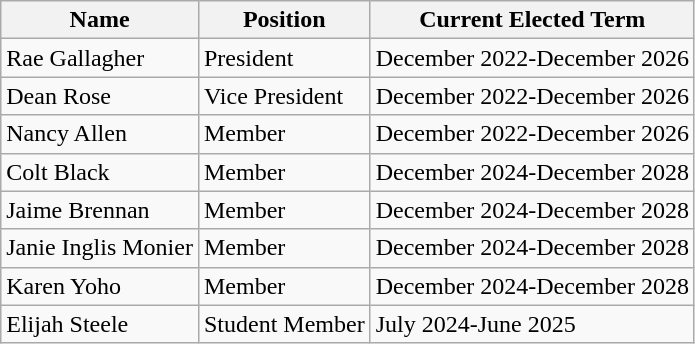<table class="wikitable mw-collapsible">
<tr>
<th>Name</th>
<th>Position</th>
<th>Current Elected Term</th>
</tr>
<tr>
<td>Rae Gallagher</td>
<td>President</td>
<td>December 2022-December 2026</td>
</tr>
<tr>
<td>Dean Rose</td>
<td>Vice President</td>
<td>December 2022-December 2026</td>
</tr>
<tr>
<td>Nancy Allen</td>
<td>Member</td>
<td>December 2022-December 2026</td>
</tr>
<tr>
<td>Colt Black</td>
<td>Member</td>
<td>December 2024-December 2028</td>
</tr>
<tr>
<td>Jaime Brennan</td>
<td>Member</td>
<td>December 2024-December 2028</td>
</tr>
<tr>
<td>Janie Inglis Monier</td>
<td>Member</td>
<td>December 2024-December 2028</td>
</tr>
<tr>
<td>Karen Yoho</td>
<td>Member</td>
<td>December 2024-December 2028</td>
</tr>
<tr>
<td>Elijah Steele</td>
<td>Student Member</td>
<td>July 2024-June 2025</td>
</tr>
</table>
